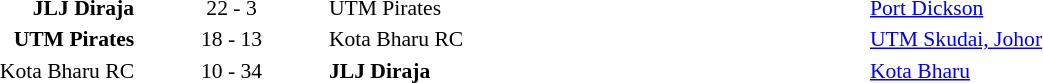<table width=100% cellspacing=1>
<tr>
<th width=25%></th>
<th width=10%></th>
<th></th>
</tr>
<tr>
</tr>
<tr style=font-size:90%>
<td align=right><strong>JLJ Diraja</strong> </td>
<td align=center>22 - 3</td>
<td> UTM Pirates</td>
<td><a href='#'>Port Dickson</a></td>
</tr>
<tr>
</tr>
<tr style=font-size:90%>
<td align=right><strong>UTM Pirates</strong> </td>
<td align=center>18 - 13</td>
<td> Kota Bharu RC</td>
<td><a href='#'>UTM Skudai, Johor</a></td>
</tr>
<tr>
</tr>
<tr style=font-size:90%>
<td align=right>Kota Bharu RC </td>
<td align=center>10 - 34</td>
<td> <strong>JLJ Diraja</strong></td>
<td><a href='#'>Kota Bharu</a></td>
</tr>
</table>
